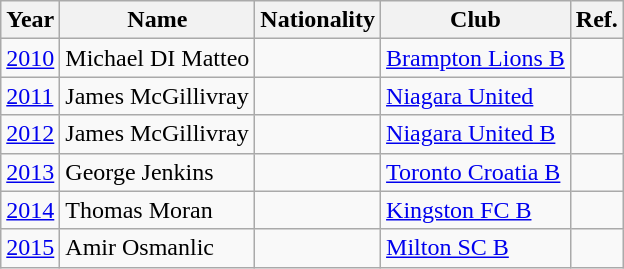<table class="wikitable sortable">
<tr>
<th>Year</th>
<th>Name</th>
<th>Nationality</th>
<th>Club</th>
<th>Ref.</th>
</tr>
<tr>
<td><a href='#'>2010</a></td>
<td>Michael DI Matteo</td>
<td></td>
<td><a href='#'>Brampton Lions B</a></td>
<td></td>
</tr>
<tr>
<td><a href='#'>2011</a></td>
<td>James McGillivray</td>
<td></td>
<td><a href='#'>Niagara United</a></td>
<td></td>
</tr>
<tr>
<td><a href='#'>2012</a></td>
<td>James McGillivray</td>
<td></td>
<td><a href='#'>Niagara United B</a></td>
<td></td>
</tr>
<tr>
<td><a href='#'>2013</a></td>
<td>George Jenkins</td>
<td></td>
<td><a href='#'>Toronto Croatia B</a></td>
<td></td>
</tr>
<tr>
<td><a href='#'>2014</a></td>
<td>Thomas Moran</td>
<td></td>
<td><a href='#'>Kingston FC B</a></td>
<td></td>
</tr>
<tr>
<td><a href='#'>2015</a></td>
<td>Amir Osmanlic</td>
<td></td>
<td><a href='#'>Milton SC B</a></td>
<td></td>
</tr>
</table>
